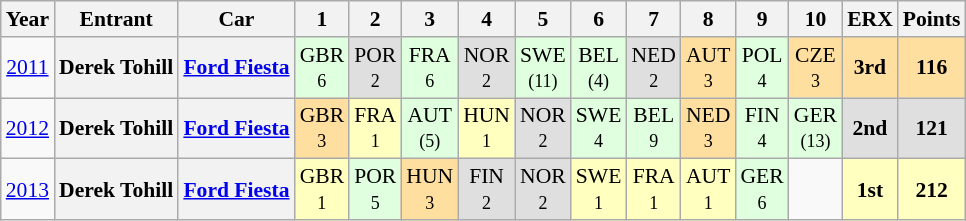<table class="wikitable" border="1" style="text-align:center; font-size:90%;">
<tr valign="top">
<th>Year</th>
<th>Entrant</th>
<th>Car</th>
<th>1</th>
<th>2</th>
<th>3</th>
<th>4</th>
<th>5</th>
<th>6</th>
<th>7</th>
<th>8</th>
<th>9</th>
<th>10</th>
<th>ERX</th>
<th>Points</th>
</tr>
<tr>
<td><a href='#'>2011</a></td>
<th>Derek Tohill</th>
<th><a href='#'>Ford Fiesta</a></th>
<td style="background:#DFFFDF;">GBR<br><small>6</small></td>
<td style="background:#DFDFDF;">POR<br><small>2</small></td>
<td style="background:#DFFFDF;">FRA<br><small>6</small></td>
<td style="background:#DFDFDF;">NOR<br><small>2</small></td>
<td style="background:#DFFFDF;">SWE<br><small>(11)</small></td>
<td style="background:#DFFFDF;">BEL<br><small>(4)</small></td>
<td style="background:#DFDFDF;">NED<br><small>2</small></td>
<td style="background:#FFDF9F;">AUT<br><small>3</small></td>
<td style="background:#DFFFDF;">POL<br><small>4</small></td>
<td style="background:#FFDF9F;">CZE<br><small>3</small></td>
<th style="background:#FFDF9F;">3rd</th>
<th style="background:#FFDF9F;">116</th>
</tr>
<tr>
<td><a href='#'>2012</a></td>
<th>Derek Tohill</th>
<th><a href='#'>Ford Fiesta</a></th>
<td style="background:#FFDF9F;">GBR<br><small>3</small></td>
<td style="background:#FFFFBF;">FRA<br><small>1</small></td>
<td style="background:#DFFFDF;">AUT<br><small>(5)</small></td>
<td style="background:#FFFFBF;">HUN<br><small>1</small></td>
<td style="background:#DFDFDF;">NOR<br><small>2</small></td>
<td style="background:#DFFFDF;">SWE<br><small>4</small></td>
<td style="background:#DFFFDF;">BEL<br><small>9</small></td>
<td style="background:#FFDF9F;">NED<br><small>3</small></td>
<td style="background:#DFFFDF;">FIN<br><small>4</small></td>
<td style="background:#DFFFDF;">GER<br><small>(13)</small></td>
<th style="background:#DFDFDF;">2nd</th>
<th style="background:#DFDFDF;">121</th>
</tr>
<tr>
<td><a href='#'>2013</a></td>
<th>Derek Tohill</th>
<th><a href='#'>Ford Fiesta</a></th>
<td style="background:#FFFFBF;">GBR<br><small>1</small></td>
<td style="background:#DFFFDF;">POR<br><small>5</small></td>
<td style="background:#FFDF9F;">HUN<br><small>3</small></td>
<td style="background:#DFDFDF;">FIN<br><small>2</small></td>
<td style="background:#DFDFDF;">NOR<br><small>2</small></td>
<td style="background:#FFFFBF;">SWE<br><small>1</small></td>
<td style="background:#FFFFBF;">FRA<br><small>1</small></td>
<td style="background:#FFFFBF;">AUT<br><small>1</small></td>
<td style="background:#DFFFDF;">GER<br><small>6</small></td>
<td></td>
<th style="background:#FFFFBF;">1st</th>
<th style="background:#FFFFBF;">212</th>
</tr>
</table>
